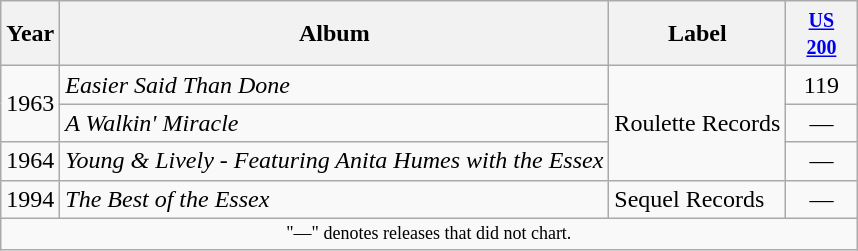<table class="wikitable">
<tr>
<th>Year</th>
<th>Album</th>
<th>Label</th>
<th style="width:40px;"><small><a href='#'>US 200</a></small><br></th>
</tr>
<tr>
<td rowspan="2">1963</td>
<td><em>Easier Said Than Done</em></td>
<td rowspan="3">Roulette Records</td>
<td align=center>119</td>
</tr>
<tr>
<td><em>A Walkin' Miracle</em></td>
<td align=center>—</td>
</tr>
<tr>
<td>1964</td>
<td><em>Young & Lively - Featuring Anita Humes with the Essex</em></td>
<td align=center>—</td>
</tr>
<tr>
<td>1994</td>
<td><em>The Best of the Essex</em></td>
<td>Sequel Records</td>
<td align=center>—</td>
</tr>
<tr>
<td colspan="5" style="text-align:center; font-size:9pt;">"—" denotes releases that did not chart.</td>
</tr>
</table>
